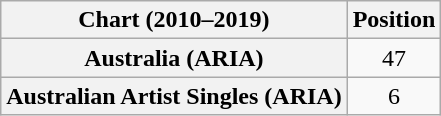<table class="wikitable sortable plainrowheaders" style="text-align:center">
<tr>
<th scope="col">Chart (2010–2019)</th>
<th scope="col">Position</th>
</tr>
<tr>
<th scope="row">Australia (ARIA)</th>
<td>47</td>
</tr>
<tr>
<th scope="row">Australian Artist Singles (ARIA)</th>
<td>6</td>
</tr>
</table>
